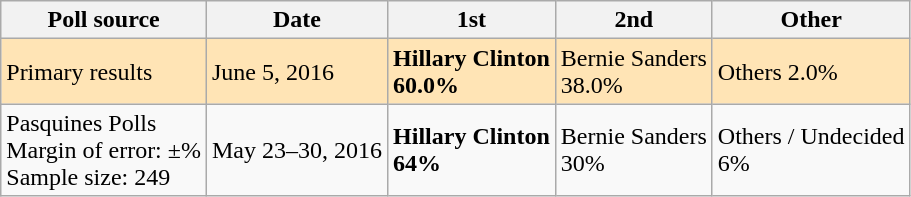<table class="wikitable">
<tr>
<th>Poll source</th>
<th>Date</th>
<th>1st</th>
<th>2nd</th>
<th>Other</th>
</tr>
<tr style="background:Moccasin;">
<td>Primary results</td>
<td>June 5, 2016</td>
<td><strong>Hillary Clinton <br> 60.0%</strong></td>
<td>Bernie Sanders <br> 38.0%</td>
<td>Others 2.0%</td>
</tr>
<tr>
<td>Pasquines Polls<br>Margin of error: ±%
<br>Sample size: 249</td>
<td>May 23–30, 2016</td>
<td><strong>Hillary Clinton <br>64%</strong></td>
<td>Bernie Sanders<br>30%</td>
<td>Others / Undecided<br>6%</td>
</tr>
</table>
